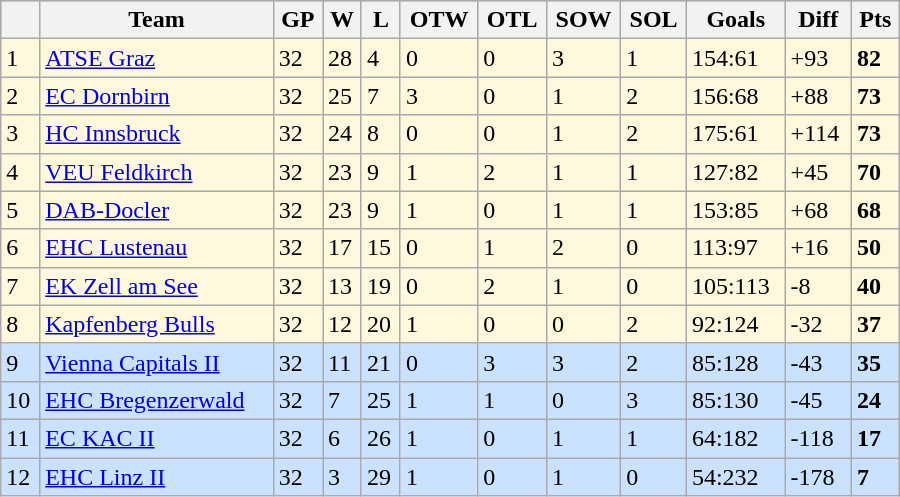<table class="wikitable" width="600px">
<tr style="background-color:#c0c0c0;">
<th></th>
<th>Team</th>
<th>GP</th>
<th>W</th>
<th>L</th>
<th>OTW</th>
<th>OTL</th>
<th>SOW</th>
<th>SOL</th>
<th>Goals</th>
<th>Diff</th>
<th>Pts</th>
</tr>
<tr bgcolor="#FFF8DC">
<td>1</td>
<td><a href='#'>ATSE Graz</a></td>
<td>32</td>
<td>28</td>
<td>4</td>
<td>0</td>
<td>0</td>
<td>3</td>
<td>1</td>
<td>154:61</td>
<td>+93</td>
<td><strong>82</strong></td>
</tr>
<tr bgcolor="#FFF8DC">
<td>2</td>
<td><a href='#'>EC Dornbirn</a></td>
<td>32</td>
<td>25</td>
<td>7</td>
<td>3</td>
<td>0</td>
<td>1</td>
<td>2</td>
<td>156:68</td>
<td>+88</td>
<td><strong>73</strong></td>
</tr>
<tr bgcolor="#FFF8DC">
<td>3</td>
<td><a href='#'>HC Innsbruck</a></td>
<td>32</td>
<td>24</td>
<td>8</td>
<td>0</td>
<td>0</td>
<td>1</td>
<td>2</td>
<td>175:61</td>
<td>+114</td>
<td><strong>73</strong></td>
</tr>
<tr bgcolor="#FFF8DC">
<td>4</td>
<td><a href='#'>VEU Feldkirch</a></td>
<td>32</td>
<td>23</td>
<td>9</td>
<td>1</td>
<td>2</td>
<td>1</td>
<td>1</td>
<td>127:82</td>
<td>+45</td>
<td><strong>70</strong></td>
</tr>
<tr bgcolor="#FFF8DC">
<td>5</td>
<td><a href='#'>DAB-Docler</a></td>
<td>32</td>
<td>23</td>
<td>9</td>
<td>1</td>
<td>0</td>
<td>1</td>
<td>1</td>
<td>153:85</td>
<td>+68</td>
<td><strong>68</strong></td>
</tr>
<tr bgcolor="#FFF8DC">
<td>6</td>
<td><a href='#'>EHC Lustenau</a></td>
<td>32</td>
<td>17</td>
<td>15</td>
<td>0</td>
<td>1</td>
<td>2</td>
<td>0</td>
<td>113:97</td>
<td>+16</td>
<td><strong>50</strong></td>
</tr>
<tr bgcolor="#FFF8DC">
<td>7</td>
<td><a href='#'>EK Zell am See</a></td>
<td>32</td>
<td>13</td>
<td>19</td>
<td>0</td>
<td>2</td>
<td>1</td>
<td>0</td>
<td>105:113</td>
<td>-8</td>
<td><strong>40</strong></td>
</tr>
<tr bgcolor="#FFF8DC">
<td>8</td>
<td><a href='#'>Kapfenberg Bulls</a></td>
<td>32</td>
<td>12</td>
<td>20</td>
<td>1</td>
<td>0</td>
<td>0</td>
<td>2</td>
<td>92:124</td>
<td>-32</td>
<td><strong>37</strong></td>
</tr>
<tr bgcolor="#CAE1FF">
<td>9</td>
<td><a href='#'>Vienna Capitals II</a></td>
<td>32</td>
<td>11</td>
<td>21</td>
<td>0</td>
<td>3</td>
<td>3</td>
<td>2</td>
<td>85:128</td>
<td>-43</td>
<td><strong>35</strong></td>
</tr>
<tr bgcolor="#CAE1FF">
<td>10</td>
<td><a href='#'>EHC Bregenzerwald</a></td>
<td>32</td>
<td>7</td>
<td>25</td>
<td>1</td>
<td>1</td>
<td>0</td>
<td>3</td>
<td>85:130</td>
<td>-45</td>
<td><strong>24</strong></td>
</tr>
<tr bgcolor="#CAE1FF">
<td>11</td>
<td><a href='#'>EC KAC II</a></td>
<td>32</td>
<td>6</td>
<td>26</td>
<td>1</td>
<td>0</td>
<td>1</td>
<td>1</td>
<td>64:182</td>
<td>-118</td>
<td><strong>17</strong></td>
</tr>
<tr bgcolor="#CAE1FF">
<td>12</td>
<td><a href='#'>EHC Linz II</a></td>
<td>32</td>
<td>3</td>
<td>29</td>
<td>1</td>
<td>0</td>
<td>1</td>
<td>0</td>
<td>54:232</td>
<td>-178</td>
<td><strong>7</strong></td>
</tr>
</table>
